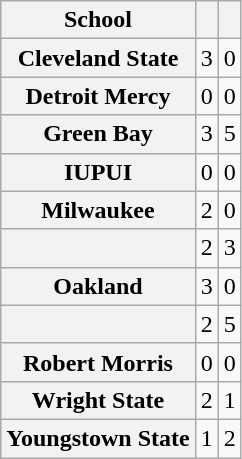<table class="wikitable sortable" style="text-align: center;">
<tr>
<th>School</th>
<th></th>
<th></th>
</tr>
<tr>
<th style=>Cleveland State</th>
<td>3</td>
<td>0</td>
</tr>
<tr>
<th style=>Detroit Mercy</th>
<td>0</td>
<td>0</td>
</tr>
<tr>
<th style=>Green Bay</th>
<td>3</td>
<td>5</td>
</tr>
<tr>
<th style=>IUPUI</th>
<td>0</td>
<td>0</td>
</tr>
<tr>
<th style=>Milwaukee</th>
<td>2</td>
<td>0</td>
</tr>
<tr>
<th style=></th>
<td>2</td>
<td>3</td>
</tr>
<tr>
<th style=>Oakland</th>
<td>3</td>
<td>0</td>
</tr>
<tr>
<th style=></th>
<td>2</td>
<td>5</td>
</tr>
<tr>
<th style=>Robert Morris</th>
<td>0</td>
<td>0</td>
</tr>
<tr>
<th style=>Wright State</th>
<td>2</td>
<td>1</td>
</tr>
<tr>
<th style=>Youngstown State</th>
<td>1</td>
<td>2</td>
</tr>
</table>
